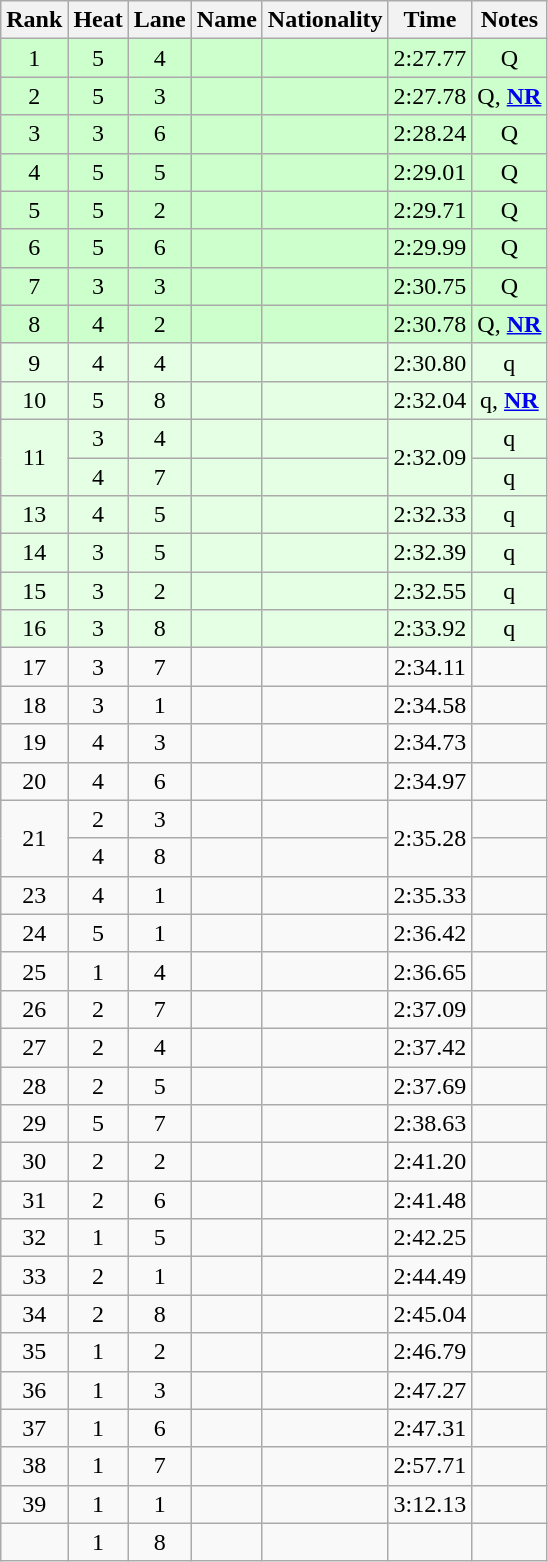<table class="wikitable sortable" style="text-align:center">
<tr>
<th>Rank</th>
<th>Heat</th>
<th>Lane</th>
<th>Name</th>
<th>Nationality</th>
<th>Time</th>
<th>Notes</th>
</tr>
<tr bgcolor=#cfc>
<td>1</td>
<td>5</td>
<td>4</td>
<td align="left"></td>
<td align="left"></td>
<td>2:27.77</td>
<td>Q</td>
</tr>
<tr bgcolor=#cfc>
<td>2</td>
<td>5</td>
<td>3</td>
<td align="left"></td>
<td align="left"></td>
<td>2:27.78</td>
<td>Q, <strong><a href='#'>NR</a></strong></td>
</tr>
<tr bgcolor=#cfc>
<td>3</td>
<td>3</td>
<td>6</td>
<td align="left"></td>
<td align="left"></td>
<td>2:28.24</td>
<td>Q</td>
</tr>
<tr bgcolor=#cfc>
<td>4</td>
<td>5</td>
<td>5</td>
<td align="left"></td>
<td align="left"></td>
<td>2:29.01</td>
<td>Q</td>
</tr>
<tr bgcolor=#cfc>
<td>5</td>
<td>5</td>
<td>2</td>
<td align="left"></td>
<td align="left"></td>
<td>2:29.71</td>
<td>Q</td>
</tr>
<tr bgcolor=#cfc>
<td>6</td>
<td>5</td>
<td>6</td>
<td align="left"></td>
<td align="left"></td>
<td>2:29.99</td>
<td>Q</td>
</tr>
<tr bgcolor=#cfc>
<td>7</td>
<td>3</td>
<td>3</td>
<td align="left"></td>
<td align="left"></td>
<td>2:30.75</td>
<td>Q</td>
</tr>
<tr bgcolor=#cfc>
<td>8</td>
<td>4</td>
<td>2</td>
<td align="left"></td>
<td align="left"></td>
<td>2:30.78</td>
<td>Q, <strong><a href='#'>NR</a></strong></td>
</tr>
<tr bgcolor=e5ffe5>
<td>9</td>
<td>4</td>
<td>4</td>
<td align="left"></td>
<td align="left"></td>
<td>2:30.80</td>
<td>q</td>
</tr>
<tr bgcolor=e5ffe5>
<td>10</td>
<td>5</td>
<td>8</td>
<td align="left"></td>
<td align="left"></td>
<td>2:32.04</td>
<td>q, <strong><a href='#'>NR</a></strong></td>
</tr>
<tr bgcolor=e5ffe5>
<td rowspan=2>11</td>
<td>3</td>
<td>4</td>
<td align="left"></td>
<td align="left"></td>
<td rowspan=2>2:32.09</td>
<td>q</td>
</tr>
<tr bgcolor=e5ffe5>
<td>4</td>
<td>7</td>
<td align="left"></td>
<td align="left"></td>
<td>q</td>
</tr>
<tr bgcolor=e5ffe5>
<td>13</td>
<td>4</td>
<td>5</td>
<td align="left"></td>
<td align="left"></td>
<td>2:32.33</td>
<td>q</td>
</tr>
<tr bgcolor=e5ffe5>
<td>14</td>
<td>3</td>
<td>5</td>
<td align="left"></td>
<td align="left"></td>
<td>2:32.39</td>
<td>q</td>
</tr>
<tr bgcolor=e5ffe5>
<td>15</td>
<td>3</td>
<td>2</td>
<td align="left"></td>
<td align="left"></td>
<td>2:32.55</td>
<td>q</td>
</tr>
<tr bgcolor=e5ffe5>
<td>16</td>
<td>3</td>
<td>8</td>
<td align="left"></td>
<td align="left"></td>
<td>2:33.92</td>
<td>q</td>
</tr>
<tr>
<td>17</td>
<td>3</td>
<td>7</td>
<td align="left"></td>
<td align="left"></td>
<td>2:34.11</td>
<td></td>
</tr>
<tr>
<td>18</td>
<td>3</td>
<td>1</td>
<td align="left"></td>
<td align="left"></td>
<td>2:34.58</td>
<td></td>
</tr>
<tr>
<td>19</td>
<td>4</td>
<td>3</td>
<td align="left"></td>
<td align="left"></td>
<td>2:34.73</td>
<td></td>
</tr>
<tr>
<td>20</td>
<td>4</td>
<td>6</td>
<td align="left"></td>
<td align="left"></td>
<td>2:34.97</td>
<td></td>
</tr>
<tr>
<td rowspan=2>21</td>
<td>2</td>
<td>3</td>
<td align="left"></td>
<td align="left"></td>
<td rowspan=2>2:35.28</td>
<td></td>
</tr>
<tr>
<td>4</td>
<td>8</td>
<td align="left"></td>
<td align="left"></td>
<td></td>
</tr>
<tr>
<td>23</td>
<td>4</td>
<td>1</td>
<td align="left"></td>
<td align="left"></td>
<td>2:35.33</td>
<td></td>
</tr>
<tr>
<td>24</td>
<td>5</td>
<td>1</td>
<td align="left"></td>
<td align="left"></td>
<td>2:36.42</td>
<td></td>
</tr>
<tr>
<td>25</td>
<td>1</td>
<td>4</td>
<td align="left"></td>
<td align="left"></td>
<td>2:36.65</td>
<td></td>
</tr>
<tr>
<td>26</td>
<td>2</td>
<td>7</td>
<td align="left"></td>
<td align="left"></td>
<td>2:37.09</td>
<td></td>
</tr>
<tr>
<td>27</td>
<td>2</td>
<td>4</td>
<td align="left"></td>
<td align="left"></td>
<td>2:37.42</td>
<td></td>
</tr>
<tr>
<td>28</td>
<td>2</td>
<td>5</td>
<td align="left"></td>
<td align="left"></td>
<td>2:37.69</td>
<td></td>
</tr>
<tr>
<td>29</td>
<td>5</td>
<td>7</td>
<td align="left"></td>
<td align="left"></td>
<td>2:38.63</td>
<td></td>
</tr>
<tr>
<td>30</td>
<td>2</td>
<td>2</td>
<td align="left"></td>
<td align="left"></td>
<td>2:41.20</td>
<td></td>
</tr>
<tr>
<td>31</td>
<td>2</td>
<td>6</td>
<td align="left"></td>
<td align="left"></td>
<td>2:41.48</td>
<td></td>
</tr>
<tr>
<td>32</td>
<td>1</td>
<td>5</td>
<td align="left"></td>
<td align="left"></td>
<td>2:42.25</td>
<td></td>
</tr>
<tr>
<td>33</td>
<td>2</td>
<td>1</td>
<td align="left"></td>
<td align="left"></td>
<td>2:44.49</td>
<td></td>
</tr>
<tr>
<td>34</td>
<td>2</td>
<td>8</td>
<td align="left"></td>
<td align="left"></td>
<td>2:45.04</td>
<td></td>
</tr>
<tr>
<td>35</td>
<td>1</td>
<td>2</td>
<td align="left"></td>
<td align="left"></td>
<td>2:46.79</td>
<td></td>
</tr>
<tr>
<td>36</td>
<td>1</td>
<td>3</td>
<td align="left"></td>
<td align="left"></td>
<td>2:47.27</td>
<td></td>
</tr>
<tr>
<td>37</td>
<td>1</td>
<td>6</td>
<td align="left"></td>
<td align="left"></td>
<td>2:47.31</td>
<td></td>
</tr>
<tr>
<td>38</td>
<td>1</td>
<td>7</td>
<td align="left"></td>
<td align="left"></td>
<td>2:57.71</td>
<td></td>
</tr>
<tr>
<td>39</td>
<td>1</td>
<td>1</td>
<td align="left"></td>
<td align="left"></td>
<td>3:12.13</td>
<td></td>
</tr>
<tr>
<td></td>
<td>1</td>
<td>8</td>
<td align="left"></td>
<td align="left"></td>
<td></td>
<td></td>
</tr>
</table>
